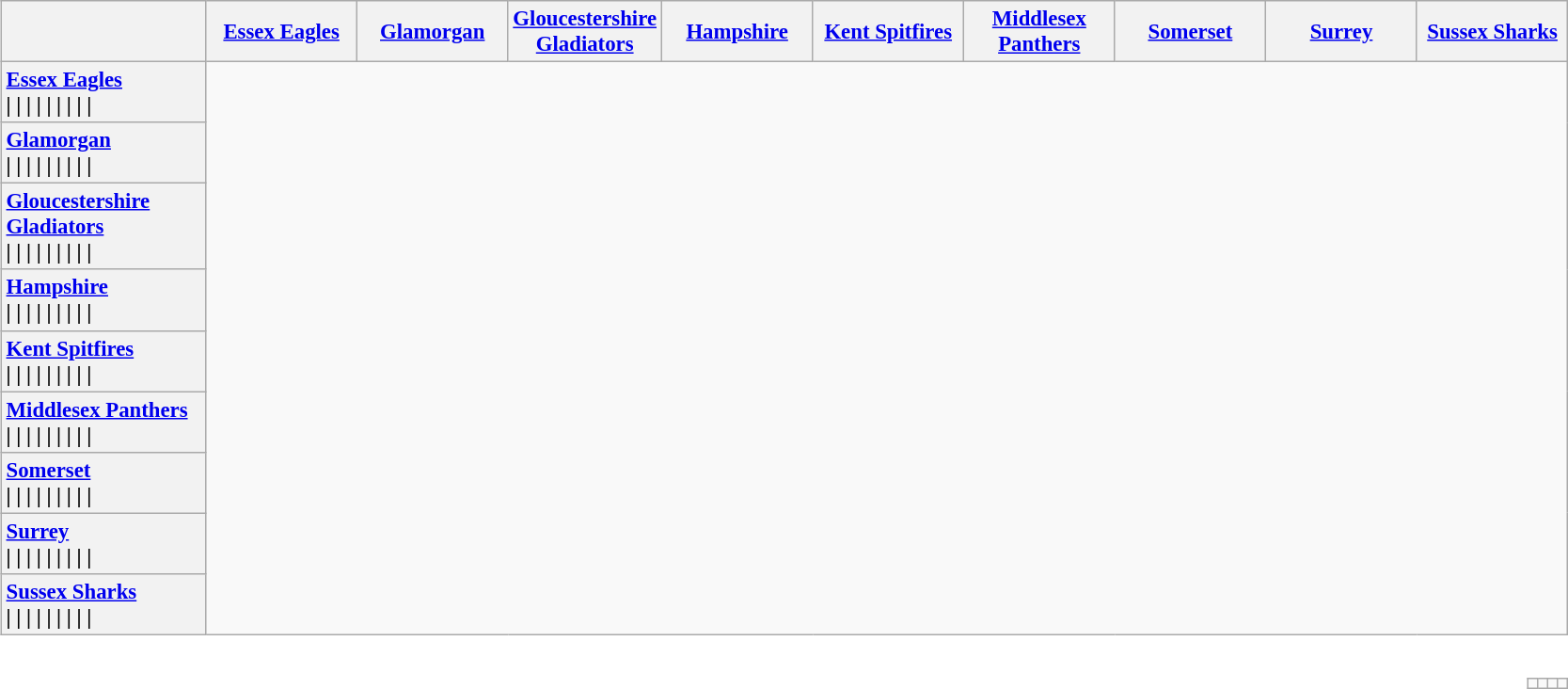<table style="padding:none; font-size:95%">
<tr>
<td colspan="3"><br><table class="wikitable" style="text-align:left">
<tr>
<th style="width:138px;text-align:center"></th>
<th width=100><a href='#'>Essex Eagles</a></th>
<th width=100><a href='#'>Glamorgan</a></th>
<th width=100><a href='#'>Gloucestershire Gladiators</a></th>
<th width=100><a href='#'>Hampshire</a></th>
<th width=100><a href='#'>Kent Spitfires</a></th>
<th width=100><a href='#'>Middlesex Panthers</a></th>
<th width=100><a href='#'>Somerset</a></th>
<th width=100><a href='#'>Surrey</a></th>
<th width=100><a href='#'>Sussex Sharks</a></th>
</tr>
<tr>
<th style="text-align:left"><a href='#'>Essex Eagles</a><br> | 
 | 
 | 
 | 
 | 
 | 
 | 
 | 
 | </th>
</tr>
<tr>
<th style="text-align:left"><a href='#'>Glamorgan</a><br> | 
 | 
 | 
 | 
 | 
 | 
 | 
 | 
 | </th>
</tr>
<tr>
<th style="text-align:left"><a href='#'>Gloucestershire Gladiators</a><br> | 
 | 
 | 
 | 
 | 
 | 
 | 
 | 
 | </th>
</tr>
<tr>
<th style="text-align:left"><a href='#'>Hampshire</a><br> | 
 | 
 | 
 | 
 | 
 | 
 | 
 | 
 | </th>
</tr>
<tr>
<th style="text-align:left"><a href='#'>Kent Spitfires</a><br> | 
 | 
 | 
 | 
 | 
 | 
 | 
 | 
 | </th>
</tr>
<tr>
<th style="text-align:left"><a href='#'>Middlesex Panthers</a><br> | 
 | 
 | 
 | 
 | 
 | 
 | 
 | 
 | </th>
</tr>
<tr>
<th style="text-align:left"><a href='#'>Somerset</a><br> | 
 | 
 | 
 | 
 | 
 | 
 | 
 | 
 | </th>
</tr>
<tr>
<th style="text-align:left"><a href='#'>Surrey</a><br> | 
 | 
 | 
 | 
 | 
 | 
 | 
 | 
 | </th>
</tr>
<tr>
<th style="text-align:left"><a href='#'>Sussex Sharks</a><br> | 
 | 
 | 
 | 
 | 
 | 
 | 
 | 
 | </th>
</tr>
</table>
<table class="wikitable" style="float:right">
<tr style="text-align:center">
<td></td>
<td></td>
<td></td>
<td></td>
</tr>
</table>
</td>
</tr>
</table>
